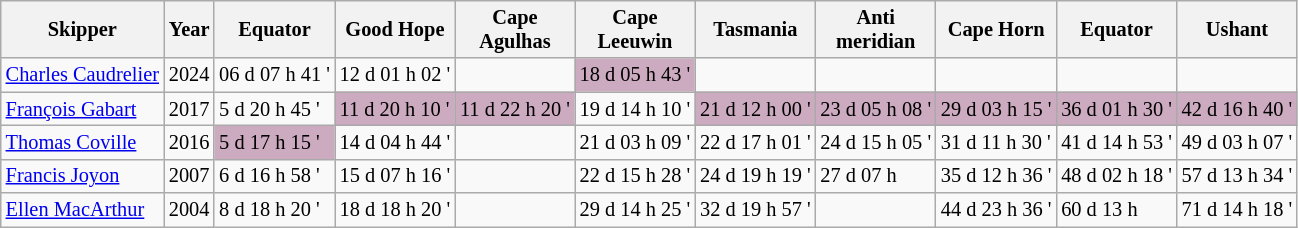<table class="wikitable alternance sortable" style="font-size:85%">
<tr>
<th>Skipper</th>
<th>Year</th>
<th>Equator</th>
<th>Good Hope</th>
<th>Cape<br>Agulhas</th>
<th>Cape<br>Leeuwin</th>
<th>Tasmania</th>
<th>Anti<br>meridian</th>
<th>Cape Horn</th>
<th>Equator</th>
<th>Ushant</th>
</tr>
<tr>
<td><a href='#'>Charles Caudrelier</a></td>
<td>2024</td>
<td>06 d 07 h 41 '</td>
<td>12 d 01 h 02 '</td>
<td></td>
<td bgcolor=ccaabf>18 d 05 h 43 '</td>
<td></td>
<td></td>
<td></td>
<td></td>
<td></td>
</tr>
<tr>
<td><a href='#'>François Gabart</a></td>
<td>2017</td>
<td>5 d 20 h 45 '</td>
<td bgcolor=ccaabf>11 d 20 h 10 '</td>
<td bgcolor=ccaabf>11 d 22 h 20 '</td>
<td>19 d 14 h 10 '</td>
<td bgcolor=ccaabf>21 d 12 h 00 '</td>
<td bgcolor=ccaabf>23 d 05 h 08 '</td>
<td bgcolor=ccaabf>29 d 03 h 15 '</td>
<td bgcolor=ccaabf>36 d 01 h 30 '</td>
<td bgcolor=ccaabf>42 d 16 h 40 '</td>
</tr>
<tr>
<td><a href='#'>Thomas Coville</a></td>
<td>2016</td>
<td bgcolor=ccaabf>5 d 17 h 15 '</td>
<td>14 d 04 h 44 '</td>
<td></td>
<td>21 d 03 h 09 '</td>
<td>22 d 17 h 01 '</td>
<td>24 d 15 h 05 '</td>
<td>31 d 11 h 30 '</td>
<td>41 d 14 h 53 '</td>
<td>49 d 03 h 07 '</td>
</tr>
<tr>
<td><a href='#'>Francis Joyon</a></td>
<td>2007</td>
<td>6 d 16 h 58 '</td>
<td>15 d 07 h 16 '</td>
<td></td>
<td>22 d 15 h 28 '</td>
<td>24 d 19 h 19 '</td>
<td>27 d 07 h</td>
<td>35 d 12 h 36 '</td>
<td>48 d 02 h 18 '</td>
<td>57 d 13 h 34 '</td>
</tr>
<tr>
<td><a href='#'>Ellen MacArthur</a></td>
<td>2004</td>
<td>8 d 18 h 20 '</td>
<td>18 d 18 h 20 '</td>
<td></td>
<td>29 d 14 h 25 '</td>
<td>32 d 19 h 57 '</td>
<td></td>
<td>44 d 23 h 36 '</td>
<td>60 d 13 h</td>
<td>71 d 14 h 18 '</td>
</tr>
</table>
